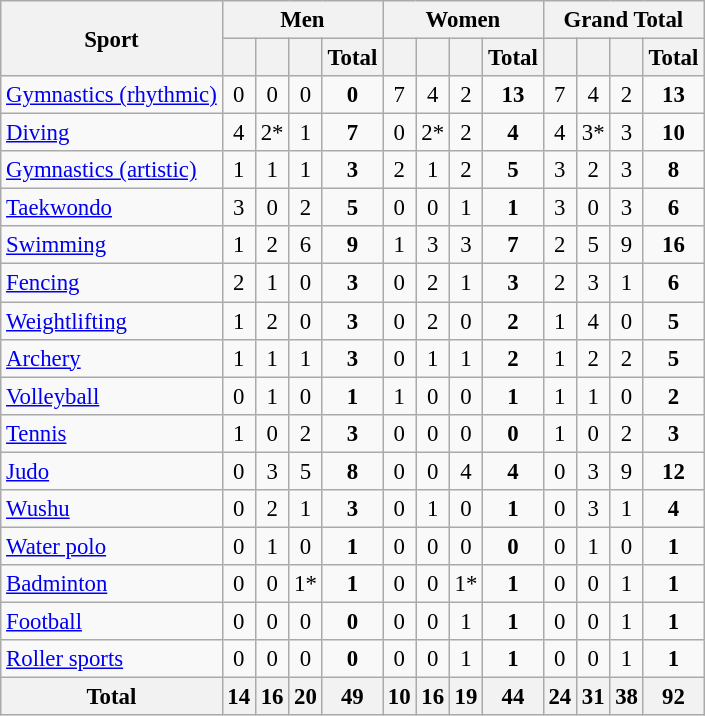<table class="wikitable" style="font-size: 95%">
<tr>
<th rowspan=2>Sport</th>
<th colspan=4>Men</th>
<th colspan=4>Women</th>
<th colspan=4>Grand Total</th>
</tr>
<tr>
<th></th>
<th></th>
<th></th>
<th>Total</th>
<th></th>
<th></th>
<th></th>
<th>Total</th>
<th></th>
<th></th>
<th></th>
<th>Total</th>
</tr>
<tr align=center>
<td align=left><a href='#'>Gymnastics (rhythmic)</a></td>
<td>0</td>
<td>0</td>
<td>0</td>
<td><strong>0</strong></td>
<td>7</td>
<td>4</td>
<td>2</td>
<td><strong>13</strong></td>
<td>7</td>
<td>4</td>
<td>2</td>
<td><strong>13</strong></td>
</tr>
<tr align=center>
<td align=left><a href='#'>Diving</a></td>
<td>4</td>
<td>2*</td>
<td>1</td>
<td><strong>7</strong></td>
<td>0</td>
<td>2*</td>
<td>2</td>
<td><strong>4</strong></td>
<td>4</td>
<td>3*</td>
<td>3</td>
<td><strong>10</strong></td>
</tr>
<tr align=center>
<td align=left><a href='#'>Gymnastics (artistic)</a></td>
<td>1</td>
<td>1</td>
<td>1</td>
<td><strong>3</strong></td>
<td>2</td>
<td>1</td>
<td>2</td>
<td><strong>5</strong></td>
<td>3</td>
<td>2</td>
<td>3</td>
<td><strong>8</strong></td>
</tr>
<tr align=center>
<td align=left><a href='#'>Taekwondo</a></td>
<td>3</td>
<td>0</td>
<td>2</td>
<td><strong>5</strong></td>
<td>0</td>
<td>0</td>
<td>1</td>
<td><strong>1</strong></td>
<td>3</td>
<td>0</td>
<td>3</td>
<td><strong>6</strong></td>
</tr>
<tr align=center>
<td align=left><a href='#'>Swimming</a></td>
<td>1</td>
<td>2</td>
<td>6</td>
<td><strong>9</strong></td>
<td>1</td>
<td>3</td>
<td>3</td>
<td><strong>7</strong></td>
<td>2</td>
<td>5</td>
<td>9</td>
<td><strong>16</strong></td>
</tr>
<tr align=center>
<td align=left><a href='#'>Fencing</a></td>
<td>2</td>
<td>1</td>
<td>0</td>
<td><strong>3</strong></td>
<td>0</td>
<td>2</td>
<td>1</td>
<td><strong>3</strong></td>
<td>2</td>
<td>3</td>
<td>1</td>
<td><strong>6</strong></td>
</tr>
<tr align=center>
<td align=left><a href='#'>Weightlifting</a></td>
<td>1</td>
<td>2</td>
<td>0</td>
<td><strong>3</strong></td>
<td>0</td>
<td>2</td>
<td>0</td>
<td><strong>2</strong></td>
<td>1</td>
<td>4</td>
<td>0</td>
<td><strong>5</strong></td>
</tr>
<tr align=center>
<td align=left><a href='#'>Archery</a></td>
<td>1</td>
<td>1</td>
<td>1</td>
<td><strong>3</strong></td>
<td>0</td>
<td>1</td>
<td>1</td>
<td><strong>2</strong></td>
<td>1</td>
<td>2</td>
<td>2</td>
<td><strong>5</strong></td>
</tr>
<tr align=center>
<td align=left><a href='#'>Volleyball</a></td>
<td>0</td>
<td>1</td>
<td>0</td>
<td><strong>1</strong></td>
<td>1</td>
<td>0</td>
<td>0</td>
<td><strong>1</strong></td>
<td>1</td>
<td>1</td>
<td>0</td>
<td><strong>2</strong></td>
</tr>
<tr align=center>
<td align=left><a href='#'>Tennis</a></td>
<td>1</td>
<td>0</td>
<td>2</td>
<td><strong>3</strong></td>
<td>0</td>
<td>0</td>
<td>0</td>
<td><strong>0</strong></td>
<td>1</td>
<td>0</td>
<td>2</td>
<td><strong>3</strong></td>
</tr>
<tr align=center>
<td align=left><a href='#'>Judo</a></td>
<td>0</td>
<td>3</td>
<td>5</td>
<td><strong>8</strong></td>
<td>0</td>
<td>0</td>
<td>4</td>
<td><strong>4</strong></td>
<td>0</td>
<td>3</td>
<td>9</td>
<td><strong>12</strong></td>
</tr>
<tr align=center>
<td align=left><a href='#'>Wushu</a></td>
<td>0</td>
<td>2</td>
<td>1</td>
<td><strong>3</strong></td>
<td>0</td>
<td>1</td>
<td>0</td>
<td><strong>1</strong></td>
<td>0</td>
<td>3</td>
<td>1</td>
<td><strong>4</strong></td>
</tr>
<tr align=center>
<td align=left><a href='#'>Water polo</a></td>
<td>0</td>
<td>1</td>
<td>0</td>
<td><strong>1</strong></td>
<td>0</td>
<td>0</td>
<td>0</td>
<td><strong>0</strong></td>
<td>0</td>
<td>1</td>
<td>0</td>
<td><strong>1</strong></td>
</tr>
<tr align=center>
<td align=left><a href='#'>Badminton</a></td>
<td>0</td>
<td>0</td>
<td>1*</td>
<td><strong>1</strong></td>
<td>0</td>
<td>0</td>
<td>1*</td>
<td><strong>1</strong></td>
<td>0</td>
<td>0</td>
<td>1</td>
<td><strong>1</strong></td>
</tr>
<tr align=center>
<td align=left><a href='#'>Football</a></td>
<td>0</td>
<td>0</td>
<td>0</td>
<td><strong>0</strong></td>
<td>0</td>
<td>0</td>
<td>1</td>
<td><strong>1</strong></td>
<td>0</td>
<td>0</td>
<td>1</td>
<td><strong>1</strong></td>
</tr>
<tr align=center>
<td align=left><a href='#'>Roller sports</a></td>
<td>0</td>
<td>0</td>
<td>0</td>
<td><strong>0</strong></td>
<td>0</td>
<td>0</td>
<td>1</td>
<td><strong>1</strong></td>
<td>0</td>
<td>0</td>
<td>1</td>
<td><strong>1</strong></td>
</tr>
<tr align=center>
<th>Total</th>
<th>14</th>
<th>16</th>
<th>20</th>
<th>49</th>
<th>10</th>
<th>16</th>
<th>19</th>
<th>44</th>
<th>24</th>
<th>31</th>
<th>38</th>
<th>92</th>
</tr>
</table>
